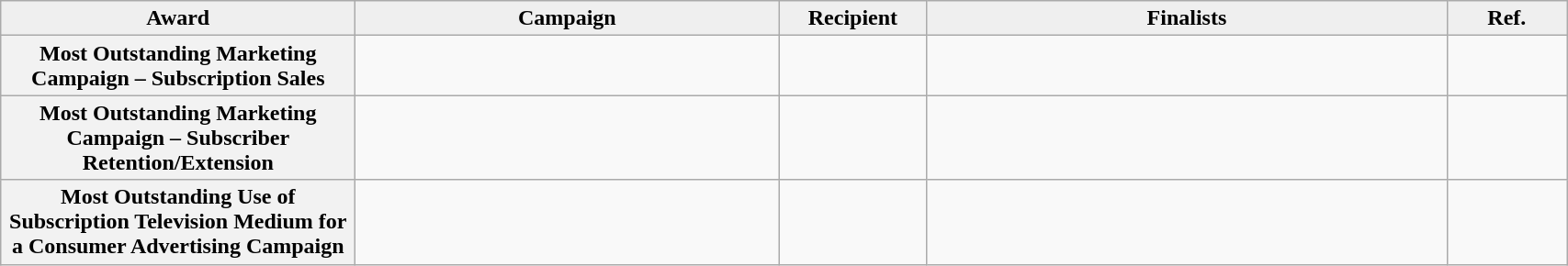<table class="wikitable sortable" width=90%>
<tr>
<th style="background:#efefef;" class="unsortable" width="250">Award</th>
<th style="background:#efefef;" width="300">Campaign</th>
<th style="background:#efefef;" width="100">Recipient</th>
<th style="background:#efefef;" class="unsortable" width="370">Finalists</th>
<th style="background:#efefef;" class="unsortable">Ref.</th>
</tr>
<tr>
<th>Most Outstanding Marketing Campaign – Subscription Sales</th>
<td></td>
<td></td>
<td></td>
<td style="text-align:center;"></td>
</tr>
<tr>
<th>Most Outstanding Marketing Campaign – Subscriber Retention/Extension</th>
<td></td>
<td></td>
<td></td>
<td style="text-align:center;"></td>
</tr>
<tr>
<th>Most Outstanding Use of Subscription Television Medium for a Consumer Advertising Campaign</th>
<td></td>
<td></td>
<td></td>
<td style="text-align:center;"></td>
</tr>
</table>
